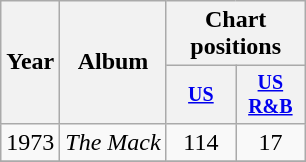<table class="wikitable" style="text-align:center;">
<tr>
<th rowspan="2">Year</th>
<th rowspan="2">Album</th>
<th colspan="2">Chart positions</th>
</tr>
<tr style="font-size:smaller;">
<th width="40"><a href='#'>US</a></th>
<th width="40"><a href='#'>US<br>R&B</a></th>
</tr>
<tr>
<td rowspan="1">1973</td>
<td align="left"><em>The Mack</em></td>
<td>114</td>
<td>17</td>
</tr>
<tr>
</tr>
</table>
